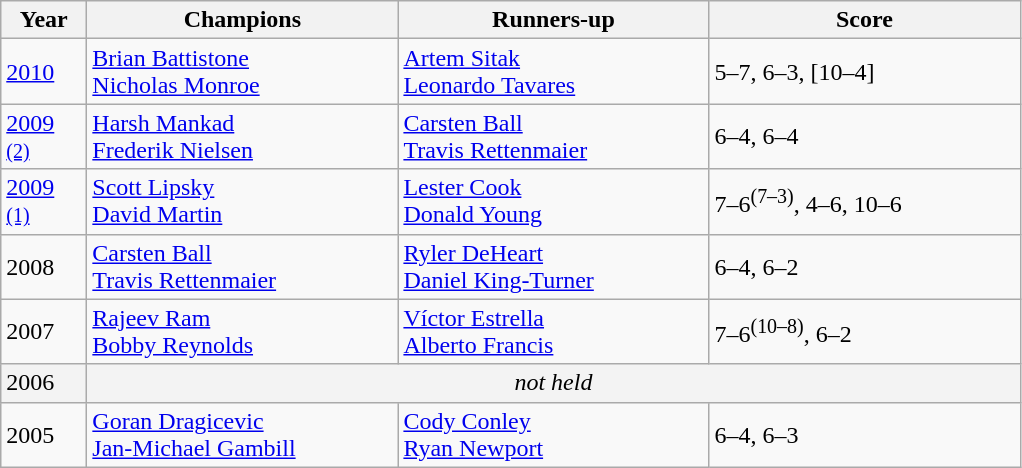<table class="wikitable">
<tr>
<th style="width:50px">Year</th>
<th style="width:200px">Champions</th>
<th style="width:200px">Runners-up</th>
<th style="width:200px" class="unsortable">Score</th>
</tr>
<tr>
<td><a href='#'>2010</a></td>
<td> <a href='#'>Brian Battistone</a><br> <a href='#'>Nicholas Monroe</a></td>
<td> <a href='#'>Artem Sitak</a><br> <a href='#'>Leonardo Tavares</a></td>
<td>5–7, 6–3, [10–4]</td>
</tr>
<tr>
<td><a href='#'>2009 <small>(2)</small></a></td>
<td> <a href='#'>Harsh Mankad</a><br> <a href='#'>Frederik Nielsen</a></td>
<td> <a href='#'>Carsten Ball</a><br> <a href='#'>Travis Rettenmaier</a></td>
<td>6–4, 6–4</td>
</tr>
<tr>
<td><a href='#'>2009 <small>(1)</small></a></td>
<td> <a href='#'>Scott Lipsky</a> <br>  <a href='#'>David Martin</a></td>
<td> <a href='#'>Lester Cook</a> <br>  <a href='#'>Donald Young</a></td>
<td>7–6<sup>(7–3)</sup>, 4–6, 10–6</td>
</tr>
<tr>
<td>2008</td>
<td> <a href='#'>Carsten Ball</a> <br>  <a href='#'>Travis Rettenmaier</a></td>
<td> <a href='#'>Ryler DeHeart</a> <br>  <a href='#'>Daniel King-Turner</a></td>
<td>6–4, 6–2</td>
</tr>
<tr>
<td>2007</td>
<td> <a href='#'>Rajeev Ram</a> <br>  <a href='#'>Bobby Reynolds</a></td>
<td> <a href='#'>Víctor Estrella</a> <br>  <a href='#'>Alberto Francis</a></td>
<td>7–6<sup>(10–8)</sup>, 6–2</td>
</tr>
<tr>
<td style="background:#f3f3f3">2006</td>
<td colspan=3 align=center style="background:#f3f3f3"><em>not held</em></td>
</tr>
<tr>
<td>2005</td>
<td> <a href='#'>Goran Dragicevic</a> <br>  <a href='#'>Jan-Michael Gambill</a></td>
<td> <a href='#'>Cody Conley</a> <br>  <a href='#'>Ryan Newport</a></td>
<td>6–4, 6–3</td>
</tr>
</table>
